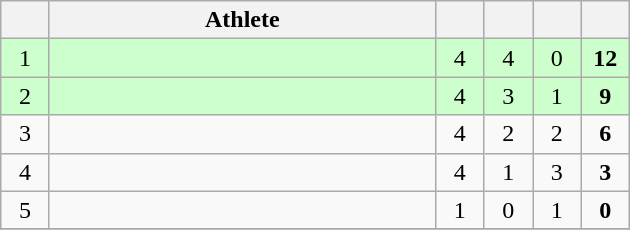<table class="wikitable" style="text-align: center; font-size:100% ">
<tr>
<th width=25></th>
<th width=250>Athlete</th>
<th width=25></th>
<th width=25></th>
<th width=25></th>
<th width=25></th>
</tr>
<tr bgcolor="ccffcc">
<td>1</td>
<td align=left></td>
<td>4</td>
<td>4</td>
<td>0</td>
<td><strong>12</strong></td>
</tr>
<tr bgcolor="ccffcc">
<td>2</td>
<td align=left></td>
<td>4</td>
<td>3</td>
<td>1</td>
<td><strong>9</strong></td>
</tr>
<tr>
<td>3</td>
<td align=left></td>
<td>4</td>
<td>2</td>
<td>2</td>
<td><strong>6</strong></td>
</tr>
<tr>
<td>4</td>
<td align=left></td>
<td>4</td>
<td>1</td>
<td>3</td>
<td><strong>3</strong></td>
</tr>
<tr>
<td>5</td>
<td align=left></td>
<td>1</td>
<td>0</td>
<td>1</td>
<td><strong>0</strong></td>
</tr>
<tr>
</tr>
</table>
